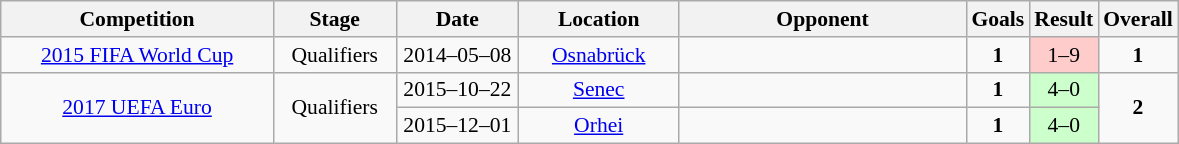<table class="wikitable" style="font-size:90%">
<tr>
<th width=175px>Competition</th>
<th width=75px>Stage</th>
<th width=75px>Date</th>
<th width=100px>Location</th>
<th width=185px>Opponent</th>
<th width=25px>Goals</th>
<th width=25>Result</th>
<th width=25px>Overall</th>
</tr>
<tr align=center>
<td><a href='#'>2015 FIFA World Cup</a></td>
<td>Qualifiers</td>
<td>2014–05–08</td>
<td><a href='#'>Osnabrück</a></td>
<td align=left></td>
<td><strong>1</strong></td>
<td bgcolor=#FFCCCC>1–9</td>
<td><strong>1</strong></td>
</tr>
<tr align=center>
<td rowspan=2><a href='#'>2017 UEFA Euro</a></td>
<td rowspan=2>Qualifiers</td>
<td>2015–10–22</td>
<td><a href='#'>Senec</a></td>
<td align=left></td>
<td><strong>1</strong></td>
<td bgcolor=#CCFFCC>4–0</td>
<td rowspan=2><strong>2</strong></td>
</tr>
<tr align=center>
<td>2015–12–01</td>
<td><a href='#'>Orhei</a></td>
<td align=left></td>
<td><strong>1</strong></td>
<td bgcolor=#CCFFCC>4–0</td>
</tr>
</table>
